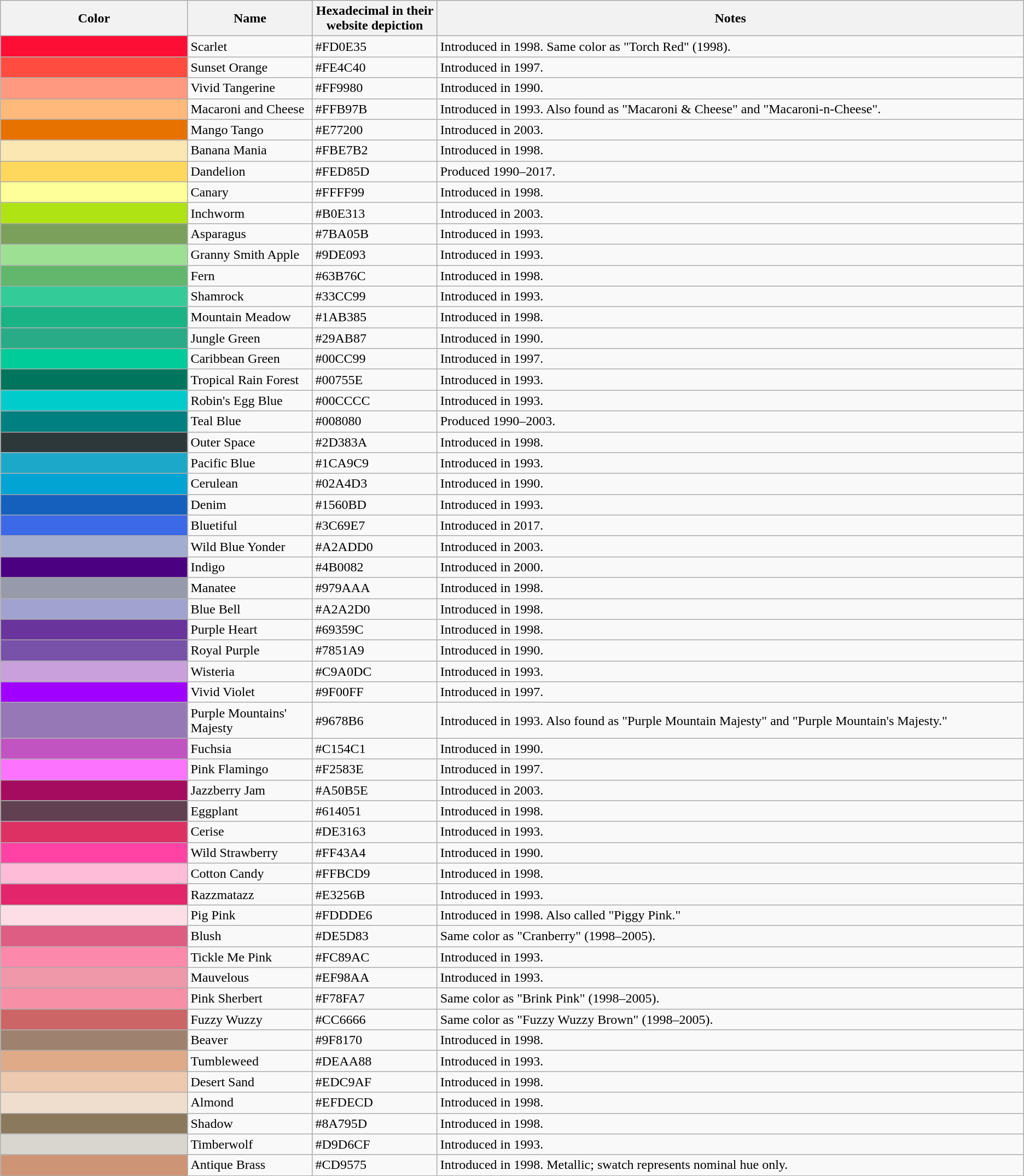<table class="wikitable sortable sticky-header sort-under col3center">
<tr>
<th width=15%>Color</th>
<th width=10%>Name</th>
<th width=10%>Hexadecimal in their website depiction </th>
<th width=47% class=unsortable>Notes</th>
</tr>
<tr>
<td bgcolor=FD0E35></td>
<td>Scarlet</td>
<td>#FD0E35</td>
<td>Introduced in 1998.  Same color as "Torch Red" (1998).</td>
</tr>
<tr>
<td bgcolor=FE4C40></td>
<td>Sunset Orange</td>
<td>#FE4C40</td>
<td>Introduced in 1997.</td>
</tr>
<tr>
<td bgcolor=FF9980></td>
<td>Vivid Tangerine</td>
<td>#FF9980</td>
<td>Introduced in 1990.</td>
</tr>
<tr>
<td bgcolor=FFB97B></td>
<td>Macaroni and Cheese</td>
<td>#FFB97B</td>
<td>Introduced in 1993.  Also found as "Macaroni & Cheese" and "Macaroni-n-Cheese".</td>
</tr>
<tr>
<td bgcolor=E77200></td>
<td>Mango Tango</td>
<td>#E77200</td>
<td>Introduced in 2003.</td>
</tr>
<tr>
<td bgcolor=FBE7B2></td>
<td>Banana Mania</td>
<td>#FBE7B2</td>
<td>Introduced in 1998.</td>
</tr>
<tr>
<td bgcolor=FED85D></td>
<td>Dandelion</td>
<td>#FED85D</td>
<td>Produced 1990–2017.</td>
</tr>
<tr>
<td bgcolor=FFFF99></td>
<td>Canary</td>
<td>#FFFF99</td>
<td>Introduced in 1998.</td>
</tr>
<tr>
<td bgcolor=AFE313></td>
<td>Inchworm</td>
<td>#B0E313</td>
<td>Introduced in 2003.</td>
</tr>
<tr>
<td bgcolor=7BA05B></td>
<td>Asparagus</td>
<td>#7BA05B</td>
<td>Introduced in 1993.</td>
</tr>
<tr>
<td bgcolor=9DE093></td>
<td>Granny Smith Apple</td>
<td>#9DE093</td>
<td>Introduced in 1993.</td>
</tr>
<tr>
<td bgcolor=63B76C></td>
<td>Fern</td>
<td>#63B76C</td>
<td>Introduced in 1998.</td>
</tr>
<tr>
<td bgcolor=33CC99></td>
<td>Shamrock</td>
<td>#33CC99</td>
<td>Introduced in 1993.</td>
</tr>
<tr>
<td bgcolor=1AB385></td>
<td>Mountain Meadow</td>
<td>#1AB385</td>
<td>Introduced in 1998.</td>
</tr>
<tr>
<td bgcolor=29AB87></td>
<td>Jungle Green</td>
<td>#29AB87</td>
<td>Introduced in 1990.</td>
</tr>
<tr>
<td bgcolor=00CC99></td>
<td>Caribbean Green</td>
<td>#00CC99</td>
<td>Introduced in 1997.</td>
</tr>
<tr>
<td bgcolor=00755E></td>
<td>Tropical Rain Forest</td>
<td>#00755E</td>
<td>Introduced in 1993.</td>
</tr>
<tr>
<td bgcolor=00CCCC></td>
<td>Robin's Egg Blue</td>
<td>#00CCCC</td>
<td>Introduced in 1993.</td>
</tr>
<tr>
<td bgcolor=008080></td>
<td>Teal Blue</td>
<td>#008080</td>
<td>Produced 1990–2003.</td>
</tr>
<tr>
<td bgcolor=2D383A></td>
<td>Outer Space</td>
<td>#2D383A</td>
<td>Introduced in 1998.</td>
</tr>
<tr>
<td bgcolor=1CA9C9></td>
<td>Pacific Blue</td>
<td>#1CA9C9</td>
<td>Introduced in 1993.</td>
</tr>
<tr>
<td bgcolor=02A4D3></td>
<td>Cerulean</td>
<td>#02A4D3</td>
<td>Introduced in 1990.</td>
</tr>
<tr>
<td bgcolor=1560BD></td>
<td>Denim</td>
<td>#1560BD</td>
<td>Introduced in 1993.</td>
</tr>
<tr>
<td bgcolor=3C69E7></td>
<td>Bluetiful</td>
<td>#3C69E7</td>
<td>Introduced in 2017.</td>
</tr>
<tr>
<td bgcolor=A2ADD0></td>
<td>Wild Blue Yonder</td>
<td>#A2ADD0</td>
<td>Introduced in 2003.</td>
</tr>
<tr>
<td bgcolor=4B0082></td>
<td>Indigo</td>
<td>#4B0082</td>
<td>Introduced in 2000.</td>
</tr>
<tr>
<td bgcolor=979AAA></td>
<td>Manatee</td>
<td>#979AAA</td>
<td>Introduced in 1998.</td>
</tr>
<tr>
<td bgcolor=A2A2D0></td>
<td>Blue Bell</td>
<td>#A2A2D0</td>
<td>Introduced in 1998.</td>
</tr>
<tr>
<td bgcolor=69359C></td>
<td>Purple Heart</td>
<td>#69359C</td>
<td>Introduced in 1998.</td>
</tr>
<tr>
<td bgcolor=7851A9></td>
<td>Royal Purple</td>
<td>#7851A9</td>
<td>Introduced in 1990.</td>
</tr>
<tr>
<td bgcolor=C9A0DC></td>
<td>Wisteria</td>
<td>#C9A0DC</td>
<td>Introduced in 1993.</td>
</tr>
<tr>
<td bgcolor=9F00FF></td>
<td>Vivid Violet</td>
<td>#9F00FF</td>
<td>Introduced in 1997.</td>
</tr>
<tr>
<td bgcolor=9678B6></td>
<td>Purple Mountains' Majesty</td>
<td>#9678B6</td>
<td>Introduced in 1993.  Also found as "Purple Mountain Majesty" and "Purple Mountain's Majesty."</td>
</tr>
<tr>
<td bgcolor=C154C1></td>
<td>Fuchsia</td>
<td>#C154C1</td>
<td>Introduced in 1990.</td>
</tr>
<tr>
<td bgcolor=FC74FD></td>
<td>Pink Flamingo</td>
<td>#F2583E</td>
<td>Introduced in 1997.</td>
</tr>
<tr>
<td bgcolor=A50B5E></td>
<td>Jazzberry Jam</td>
<td>#A50B5E</td>
<td>Introduced in 2003.</td>
</tr>
<tr>
<td bgcolor=614051></td>
<td>Eggplant</td>
<td>#614051</td>
<td>Introduced in 1998.</td>
</tr>
<tr>
<td bgcolor=DE3163></td>
<td>Cerise</td>
<td>#DE3163</td>
<td>Introduced in 1993.</td>
</tr>
<tr>
<td bgcolor=FF43A4></td>
<td>Wild Strawberry</td>
<td>#FF43A4</td>
<td>Introduced in 1990.</td>
</tr>
<tr>
<td bgcolor=FFBCD9></td>
<td>Cotton Candy</td>
<td>#FFBCD9</td>
<td>Introduced in 1998.</td>
</tr>
<tr>
<td bgcolor=E3256B></td>
<td>Razzmatazz</td>
<td>#E3256B</td>
<td>Introduced in 1993.</td>
</tr>
<tr>
<td bgcolor=FDDDE6></td>
<td>Pig Pink</td>
<td>#FDDDE6</td>
<td>Introduced in 1998.  Also called "Piggy Pink."</td>
</tr>
<tr>
<td bgcolor=DE5D83></td>
<td>Blush</td>
<td>#DE5D83</td>
<td>Same color as "Cranberry" (1998–2005).</td>
</tr>
<tr>
<td bgcolor=FC89AC></td>
<td>Tickle Me Pink</td>
<td>#FC89AC</td>
<td>Introduced in 1993.</td>
</tr>
<tr>
<td bgcolor=EF98AA></td>
<td>Mauvelous</td>
<td>#EF98AA</td>
<td>Introduced in 1993.</td>
</tr>
<tr>
<td bgcolor=F78FA7></td>
<td>Pink Sherbert</td>
<td>#F78FA7</td>
<td>Same color as "Brink Pink" (1998–2005).</td>
</tr>
<tr>
<td bgcolor=CC6666></td>
<td>Fuzzy Wuzzy</td>
<td>#CC6666</td>
<td>Same color as "Fuzzy Wuzzy Brown" (1998–2005).</td>
</tr>
<tr>
<td bgcolor=9F8170></td>
<td>Beaver</td>
<td>#9F8170</td>
<td>Introduced in 1998.</td>
</tr>
<tr>
<td bgcolor=DEAA88></td>
<td>Tumbleweed</td>
<td>#DEAA88</td>
<td>Introduced in 1993.</td>
</tr>
<tr>
<td bgcolor=EDC9AF></td>
<td>Desert Sand</td>
<td>#EDC9AF</td>
<td>Introduced in 1998.</td>
</tr>
<tr>
<td bgcolor=EFDECD></td>
<td>Almond</td>
<td>#EFDECD</td>
<td>Introduced in 1998.</td>
</tr>
<tr>
<td bgcolor=8A795D></td>
<td>Shadow</td>
<td>#8A795D</td>
<td>Introduced in 1998.</td>
</tr>
<tr>
<td bgcolor=D9D6CF></td>
<td>Timberwolf</td>
<td>#D9D6CF</td>
<td>Introduced in 1993.</td>
</tr>
<tr>
<td bgcolor=CD9575></td>
<td>Antique Brass</td>
<td>#CD9575</td>
<td>Introduced in 1998.  Metallic; swatch represents nominal hue only.</td>
</tr>
</table>
